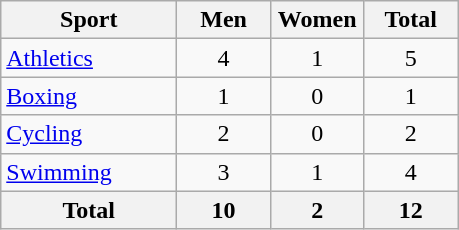<table class="wikitable sortable" style="text-align:center;">
<tr>
<th width=110>Sport</th>
<th width=55>Men</th>
<th width=55>Women</th>
<th width=55>Total</th>
</tr>
<tr>
<td align=left><a href='#'>Athletics</a></td>
<td>4</td>
<td>1</td>
<td>5</td>
</tr>
<tr>
<td align=left><a href='#'>Boxing</a></td>
<td>1</td>
<td>0</td>
<td>1</td>
</tr>
<tr>
<td align=left><a href='#'>Cycling</a></td>
<td>2</td>
<td>0</td>
<td>2</td>
</tr>
<tr>
<td align=left><a href='#'>Swimming</a></td>
<td>3</td>
<td>1</td>
<td>4</td>
</tr>
<tr>
<th>Total</th>
<th>10</th>
<th>2</th>
<th>12</th>
</tr>
</table>
